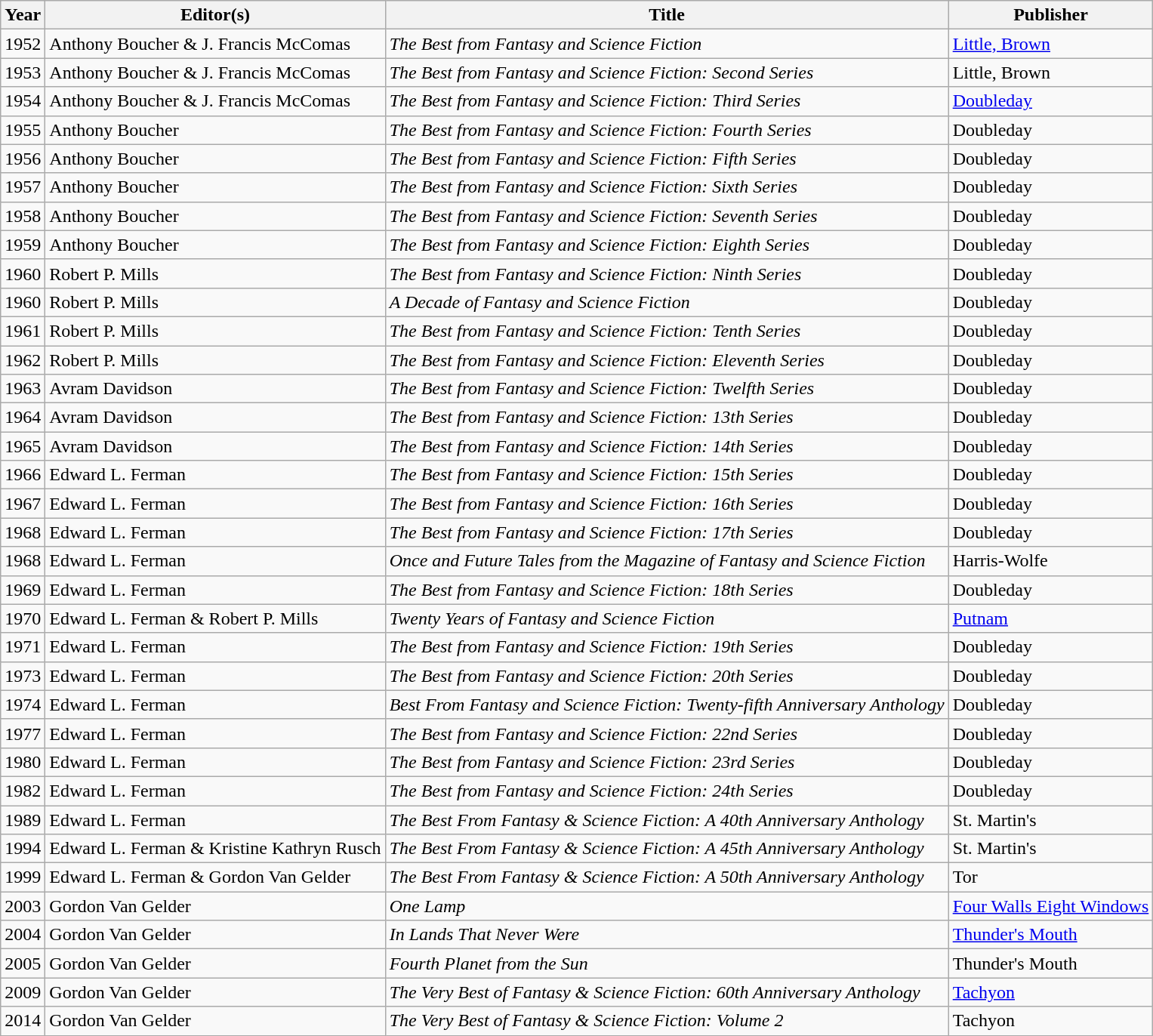<table class="wikitable">
<tr>
<th>Year</th>
<th>Editor(s)</th>
<th>Title</th>
<th>Publisher</th>
</tr>
<tr>
<td>1952</td>
<td>Anthony Boucher & J. Francis McComas</td>
<td><em>The Best from Fantasy and Science Fiction</em></td>
<td><a href='#'>Little, Brown</a></td>
</tr>
<tr>
<td>1953</td>
<td>Anthony Boucher & J. Francis McComas</td>
<td><em>The Best from Fantasy and Science Fiction: Second Series</em></td>
<td>Little, Brown</td>
</tr>
<tr>
<td>1954</td>
<td>Anthony Boucher & J. Francis McComas</td>
<td><em>The Best from Fantasy and Science Fiction: Third Series</em></td>
<td><a href='#'>Doubleday</a></td>
</tr>
<tr>
<td>1955</td>
<td>Anthony Boucher</td>
<td><em>The Best from Fantasy and Science Fiction: Fourth Series</em></td>
<td>Doubleday</td>
</tr>
<tr>
<td>1956</td>
<td>Anthony Boucher</td>
<td><em>The Best from Fantasy and Science Fiction: Fifth Series</em></td>
<td>Doubleday</td>
</tr>
<tr>
<td>1957</td>
<td>Anthony Boucher</td>
<td><em>The Best from Fantasy and Science Fiction: Sixth Series</em></td>
<td>Doubleday</td>
</tr>
<tr>
<td>1958</td>
<td>Anthony Boucher</td>
<td><em>The Best from Fantasy and Science Fiction: Seventh Series</em></td>
<td>Doubleday</td>
</tr>
<tr>
<td>1959</td>
<td>Anthony Boucher</td>
<td><em>The Best from Fantasy and Science Fiction: Eighth Series</em></td>
<td>Doubleday</td>
</tr>
<tr>
<td>1960</td>
<td>Robert P. Mills</td>
<td><em>The Best from Fantasy and Science Fiction: Ninth Series</em></td>
<td>Doubleday</td>
</tr>
<tr>
<td>1960</td>
<td>Robert P. Mills</td>
<td><em>A Decade of Fantasy and Science Fiction</em></td>
<td>Doubleday</td>
</tr>
<tr>
<td>1961</td>
<td>Robert P. Mills</td>
<td><em>The Best from Fantasy and Science Fiction: Tenth Series</em></td>
<td>Doubleday</td>
</tr>
<tr>
<td>1962</td>
<td>Robert P. Mills</td>
<td><em>The Best from Fantasy and Science Fiction: Eleventh Series</em></td>
<td>Doubleday</td>
</tr>
<tr>
<td>1963</td>
<td>Avram Davidson</td>
<td><em>The Best from Fantasy and Science Fiction: Twelfth Series</em></td>
<td>Doubleday</td>
</tr>
<tr>
<td>1964</td>
<td>Avram Davidson</td>
<td><em>The Best from Fantasy and Science Fiction: 13th Series</em></td>
<td>Doubleday</td>
</tr>
<tr>
<td>1965</td>
<td>Avram Davidson</td>
<td><em>The Best from Fantasy and Science Fiction: 14th Series</em></td>
<td>Doubleday</td>
</tr>
<tr>
<td>1966</td>
<td>Edward L. Ferman</td>
<td><em>The Best from Fantasy and Science Fiction: 15th Series</em></td>
<td>Doubleday</td>
</tr>
<tr>
<td>1967</td>
<td>Edward L. Ferman</td>
<td><em>The Best from Fantasy and Science Fiction: 16th Series</em></td>
<td>Doubleday</td>
</tr>
<tr>
<td>1968</td>
<td>Edward L. Ferman</td>
<td><em>The Best from Fantasy and Science Fiction: 17th Series</em></td>
<td>Doubleday</td>
</tr>
<tr>
<td>1968</td>
<td>Edward L. Ferman</td>
<td><em>Once and Future Tales from the Magazine of Fantasy and Science Fiction</em></td>
<td>Harris-Wolfe</td>
</tr>
<tr>
<td>1969</td>
<td>Edward L. Ferman</td>
<td><em>The Best from Fantasy and Science Fiction: 18th Series</em></td>
<td>Doubleday</td>
</tr>
<tr>
<td>1970</td>
<td>Edward L. Ferman & Robert P. Mills</td>
<td><em>Twenty Years of Fantasy and Science Fiction</em></td>
<td><a href='#'>Putnam</a></td>
</tr>
<tr>
<td>1971</td>
<td>Edward L. Ferman</td>
<td><em>The Best from Fantasy and Science Fiction: 19th Series</em></td>
<td>Doubleday</td>
</tr>
<tr>
<td>1973</td>
<td>Edward L. Ferman</td>
<td><em>The Best from Fantasy and Science Fiction: 20th Series</em></td>
<td>Doubleday</td>
</tr>
<tr>
<td>1974</td>
<td>Edward L. Ferman</td>
<td><em>Best From Fantasy and Science Fiction: Twenty-fifth Anniversary Anthology</em></td>
<td>Doubleday</td>
</tr>
<tr>
<td>1977</td>
<td>Edward L. Ferman</td>
<td><em>The Best from Fantasy and Science Fiction: 22nd Series</em></td>
<td>Doubleday</td>
</tr>
<tr>
<td>1980</td>
<td>Edward L. Ferman</td>
<td><em>The Best from Fantasy and Science Fiction: 23rd Series</em></td>
<td>Doubleday</td>
</tr>
<tr>
<td>1982</td>
<td>Edward L. Ferman</td>
<td><em>The Best from Fantasy and Science Fiction: 24th Series</em></td>
<td>Doubleday</td>
</tr>
<tr>
<td>1989</td>
<td>Edward L. Ferman</td>
<td><em>The Best From Fantasy & Science Fiction: A 40th Anniversary Anthology</em></td>
<td>St. Martin's</td>
</tr>
<tr>
<td>1994</td>
<td>Edward L. Ferman & Kristine Kathryn Rusch</td>
<td><em>The Best From Fantasy & Science Fiction: A 45th Anniversary Anthology</em></td>
<td>St. Martin's</td>
</tr>
<tr>
<td>1999</td>
<td>Edward L. Ferman & Gordon Van Gelder</td>
<td><em>The Best From Fantasy & Science Fiction: A 50th Anniversary Anthology</em></td>
<td>Tor</td>
</tr>
<tr>
<td>2003</td>
<td>Gordon Van Gelder</td>
<td><em>One Lamp</em></td>
<td><a href='#'>Four Walls Eight Windows</a></td>
</tr>
<tr>
<td>2004</td>
<td>Gordon Van Gelder</td>
<td><em>In Lands That Never Were</em></td>
<td><a href='#'>Thunder's Mouth</a></td>
</tr>
<tr>
<td>2005</td>
<td>Gordon Van Gelder</td>
<td><em>Fourth Planet from the Sun</em></td>
<td>Thunder's Mouth</td>
</tr>
<tr>
<td>2009</td>
<td>Gordon Van Gelder</td>
<td><em>The Very Best of Fantasy & Science Fiction: 60th Anniversary Anthology</em></td>
<td><a href='#'>Tachyon</a></td>
</tr>
<tr>
<td>2014</td>
<td>Gordon Van Gelder</td>
<td><em>The Very Best of Fantasy & Science Fiction: Volume 2</em></td>
<td>Tachyon</td>
</tr>
</table>
